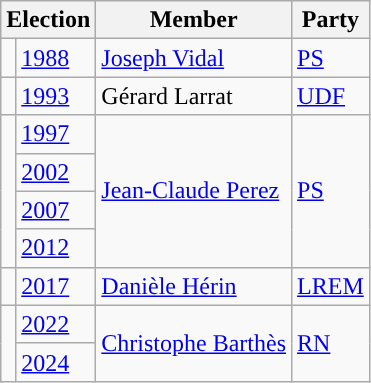<table class="wikitable">
<tr>
<th colspan="2">Election</th>
<th>Member</th>
<th>Party</th>
</tr>
<tr>
<td style="color:inherit;background-color: "></td>
<td><a href='#'>1988</a></td>
<td><a href='#'>Joseph Vidal</a></td>
<td><a href='#'>PS</a></td>
</tr>
<tr>
<td style="color:inherit;background-color: "></td>
<td><a href='#'>1993</a></td>
<td>Gérard Larrat</td>
<td><a href='#'>UDF</a></td>
</tr>
<tr>
<td rowspan="4" style="background-color: "></td>
<td><a href='#'>1997</a></td>
<td rowspan="4"><a href='#'>Jean-Claude Perez</a></td>
<td rowspan="4"><a href='#'>PS</a></td>
</tr>
<tr>
<td><a href='#'>2002</a></td>
</tr>
<tr>
<td><a href='#'>2007</a></td>
</tr>
<tr>
<td><a href='#'>2012</a></td>
</tr>
<tr>
<td style="color:inherit;background-color: "></td>
<td><a href='#'>2017</a></td>
<td><a href='#'>Danièle Hérin</a></td>
<td><a href='#'>LREM</a></td>
</tr>
<tr>
<td rowspan="2" style="color:inherit;background-color: "></td>
<td><a href='#'>2022</a></td>
<td rowspan="2"><a href='#'>Christophe Barthès</a></td>
<td rowspan="2"><a href='#'>RN</a></td>
</tr>
<tr>
<td><a href='#'>2024</a></td>
</tr>
</table>
